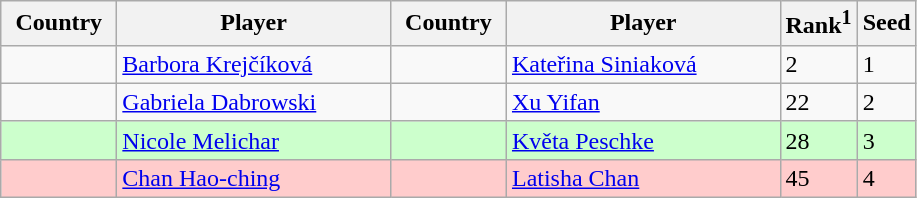<table class="sortable wikitable">
<tr>
<th width="70">Country</th>
<th width="175">Player</th>
<th width="70">Country</th>
<th width="175">Player</th>
<th>Rank<sup>1</sup></th>
<th>Seed</th>
</tr>
<tr>
<td></td>
<td><a href='#'>Barbora Krejčíková</a></td>
<td></td>
<td><a href='#'>Kateřina Siniaková</a></td>
<td>2</td>
<td>1</td>
</tr>
<tr>
<td></td>
<td><a href='#'>Gabriela Dabrowski</a></td>
<td></td>
<td><a href='#'>Xu Yifan</a></td>
<td>22</td>
<td>2</td>
</tr>
<tr style="background:#cfc;">
<td></td>
<td><a href='#'>Nicole Melichar</a></td>
<td></td>
<td><a href='#'>Květa Peschke</a></td>
<td>28</td>
<td>3</td>
</tr>
<tr style="background:#fcc;">
<td></td>
<td><a href='#'>Chan Hao-ching</a></td>
<td></td>
<td><a href='#'>Latisha Chan</a></td>
<td>45</td>
<td>4</td>
</tr>
</table>
